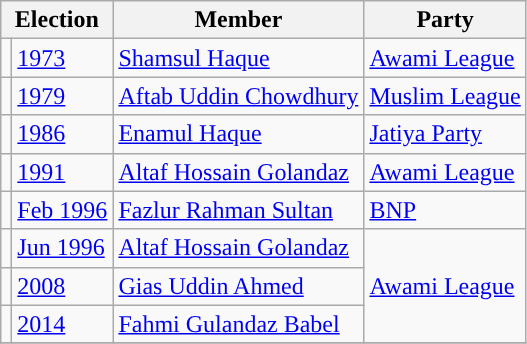<table class="wikitable">
<tr>
<th colspan="2">Election</th>
<th>Member</th>
<th>Party</th>
</tr>
<tr>
<td style="background-color:"></td>
<td><a href='#'>1973</a></td>
<td><a href='#'>Shamsul Haque</a></td>
<td><a href='#'>Awami League</a></td>
</tr>
<tr>
<td style="background-color:"></td>
<td><a href='#'>1979</a></td>
<td><a href='#'>Aftab Uddin Chowdhury</a></td>
<td><a href='#'>Muslim League</a></td>
</tr>
<tr>
<td style="background-color:"></td>
<td><a href='#'>1986</a></td>
<td><a href='#'>Enamul Haque</a></td>
<td><a href='#'>Jatiya Party</a></td>
</tr>
<tr>
<td style="background-color:"></td>
<td><a href='#'>1991</a></td>
<td><a href='#'>Altaf Hossain Golandaz</a></td>
<td><a href='#'>Awami League</a></td>
</tr>
<tr>
<td style="background-color:"></td>
<td><a href='#'>Feb 1996</a></td>
<td><a href='#'>Fazlur Rahman Sultan</a></td>
<td><a href='#'>BNP</a></td>
</tr>
<tr>
<td style="background-color:"></td>
<td><a href='#'>Jun 1996</a></td>
<td><a href='#'>Altaf Hossain Golandaz</a></td>
<td rowspan="3"><a href='#'>Awami League</a></td>
</tr>
<tr>
<td style="background-color:"></td>
<td><a href='#'>2008</a></td>
<td><a href='#'>Gias Uddin Ahmed</a></td>
</tr>
<tr>
<td style="background-color:"></td>
<td><a href='#'>2014</a></td>
<td><a href='#'>Fahmi Gulandaz Babel</a></td>
</tr>
<tr>
</tr>
</table>
